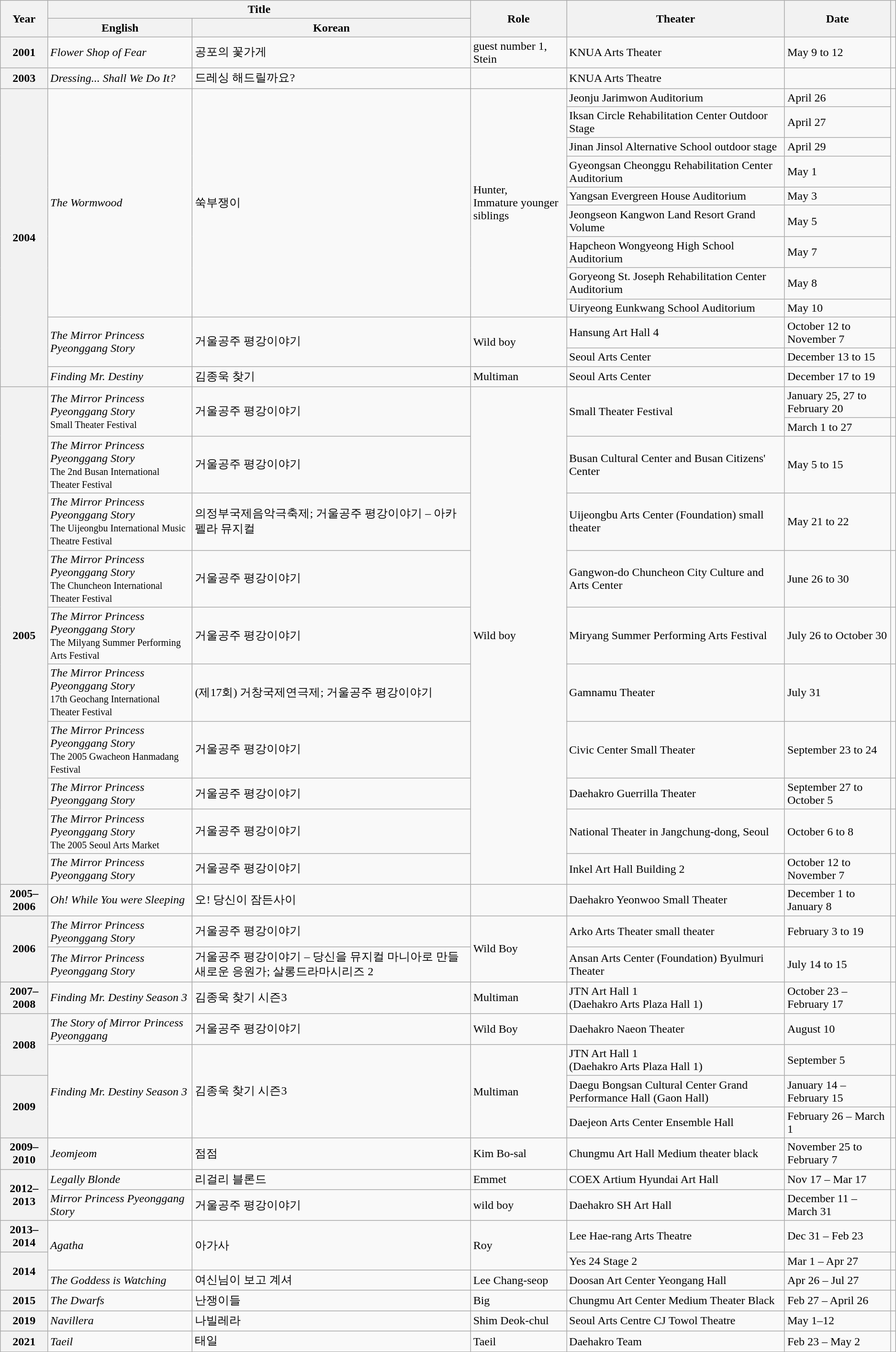<table class="wikitable sortable plainrowheaders" style="text-align:left; font-size:100%;">
<tr>
<th rowspan="2" scope="col">Year</th>
<th colspan="2" scope="col">Title</th>
<th rowspan="2" scope="col">Role</th>
<th rowspan="2" scope="col">Theater</th>
<th rowspan="2" scope="col">Date</th>
<th rowspan="2" scope="col" class="unsortable"></th>
</tr>
<tr>
<th>English</th>
<th>Korean</th>
</tr>
<tr>
<th scope="row" rowspan="1">2001</th>
<td><em>Flower Shop of Fear</em></td>
<td>공포의 꽃가게</td>
<td>guest number 1, Stein</td>
<td>KNUA Arts Theater</td>
<td>May 9 to 12</td>
<td></td>
</tr>
<tr>
<th scope="row">2003</th>
<td><em>Dressing... Shall We Do It?</em></td>
<td>드레싱 해드릴까요?</td>
<td></td>
<td>KNUA Arts Theatre</td>
<td></td>
<td></td>
</tr>
<tr>
<th scope="row" rowspan="12">2004</th>
<td rowspan="9"><em>The Wormwood</em></td>
<td rowspan="9">쑥부쟁이</td>
<td rowspan="9">Hunter,<br>Immature younger siblings</td>
<td>Jeonju Jarimwon Auditorium</td>
<td>April 26</td>
<td rowspan="9"></td>
</tr>
<tr>
<td>Iksan Circle Rehabilitation Center Outdoor Stage</td>
<td>April 27</td>
</tr>
<tr>
<td>Jinan Jinsol Alternative School outdoor stage</td>
<td>April 29</td>
</tr>
<tr>
<td>Gyeongsan Cheonggu Rehabilitation Center Auditorium</td>
<td>May 1</td>
</tr>
<tr>
<td>Yangsan Evergreen House Auditorium</td>
<td>May 3</td>
</tr>
<tr>
<td>Jeongseon Kangwon Land Resort Grand Volume</td>
<td>May 5</td>
</tr>
<tr>
<td>Hapcheon Wongyeong High School Auditorium</td>
<td>May 7</td>
</tr>
<tr>
<td>Goryeong St. Joseph Rehabilitation Center Auditorium</td>
<td>May 8</td>
</tr>
<tr>
<td>Uiryeong Eunkwang School Auditorium</td>
<td>May 10</td>
</tr>
<tr>
<td rowspan="2"><em>The Mirror Princess Pyeonggang Story</em></td>
<td rowspan="2">거울공주 평강이야기</td>
<td rowspan="2">Wild boy</td>
<td>Hansung Art Hall 4</td>
<td>October 12 to November 7</td>
<td></td>
</tr>
<tr>
<td>Seoul Arts Center</td>
<td>December 13 to 15</td>
<td></td>
</tr>
<tr>
<td><em>Finding Mr. Destiny</em></td>
<td>김종욱 찾기</td>
<td>Multiman</td>
<td>Seoul Arts Center</td>
<td>December 17 to 19</td>
<td></td>
</tr>
<tr>
<th rowspan="11" scope="row">2005</th>
<td rowspan="2"><em>The Mirror Princess Pyeonggang Story</em><br><small>Small Theater Festival</small></td>
<td rowspan="2">거울공주 평강이야기</td>
<td rowspan="11">Wild boy</td>
<td rowspan="2">Small Theater Festival</td>
<td>January 25, 27 to February 20</td>
<td><br></td>
</tr>
<tr>
<td>March 1 to 27</td>
<td></td>
</tr>
<tr>
<td><em>The Mirror Princess Pyeonggang Story</em><br><small>The 2nd Busan International Theater Festival</small></td>
<td>거울공주 평강이야기</td>
<td>Busan Cultural Center and Busan Citizens' Center</td>
<td>May 5 to 15</td>
<td></td>
</tr>
<tr>
<td><em>The Mirror Princess Pyeonggang Story</em><br><small>The Uijeongbu International Music Theatre Festival</small></td>
<td>의정부국제음악극축제; 거울공주 평강이야기 – 아카펠라 뮤지컬</td>
<td>Uijeongbu Arts Center (Foundation) small theater</td>
<td>May 21 to 22</td>
<td></td>
</tr>
<tr>
<td><em>The Mirror Princess Pyeonggang Story</em><br><small>The Chuncheon International Theater Festival</small></td>
<td>거울공주 평강이야기</td>
<td>Gangwon-do Chuncheon City Culture and Arts Center</td>
<td>June 26 to 30</td>
<td></td>
</tr>
<tr>
<td><em>The Mirror Princess Pyeonggang Story</em><br><small>The Milyang Summer Performing Arts Festival</small></td>
<td>거울공주 평강이야기</td>
<td>Miryang Summer Performing Arts Festival</td>
<td>July 26 to October 30</td>
<td></td>
</tr>
<tr>
<td><em>The Mirror Princess Pyeonggang Story</em><br><small>17th Geochang International Theater Festival</small></td>
<td>(제17회) 거창국제연극제; 거울공주 평강이야기</td>
<td>Gamnamu Theater</td>
<td>July 31</td>
<td></td>
</tr>
<tr>
<td><em>The Mirror Princess Pyeonggang Story</em><br><small>The 2005 Gwacheon Hanmadang Festival</small></td>
<td>거울공주 평강이야기</td>
<td>Civic Center Small Theater</td>
<td>September 23 to 24</td>
<td></td>
</tr>
<tr>
<td><em>The Mirror Princess Pyeonggang Story</em><br></td>
<td>거울공주 평강이야기</td>
<td>Daehakro Guerrilla Theater</td>
<td>September 27 to October 5</td>
<td></td>
</tr>
<tr>
<td><em>The Mirror Princess Pyeonggang Story</em><br><small>The 2005 Seoul Arts Market</small></td>
<td>거울공주 평강이야기</td>
<td>National Theater in Jangchung-dong, Seoul</td>
<td>October 6 to 8</td>
<td></td>
</tr>
<tr>
<td><em>The Mirror Princess Pyeonggang Story</em></td>
<td>거울공주 평강이야기</td>
<td>Inkel Art Hall Building 2</td>
<td>October 12 to November 7</td>
<td></td>
</tr>
<tr>
<th scope="row">2005–2006</th>
<td><em>Oh! While You were Sleeping</em></td>
<td>오! 당신이 잠든사이</td>
<td></td>
<td>Daehakro Yeonwoo Small Theater</td>
<td>December 1 to January 8</td>
<td></td>
</tr>
<tr>
<th rowspan="2" scope="row">2006</th>
<td><em>The Mirror Princess Pyeonggang Story</em></td>
<td>거울공주 평강이야기</td>
<td rowspan="2">Wild Boy</td>
<td>Arko Arts Theater small theater</td>
<td>February 3 to 19</td>
<td></td>
</tr>
<tr>
<td><em>The Mirror Princess Pyeonggang Story</em></td>
<td>거울공주 평강이야기 – 당신을 뮤지컬 마니아로 만들 새로운 응원가; 살롱드라마시리즈 2</td>
<td>Ansan Arts Center (Foundation) Byulmuri Theater</td>
<td>July 14 to 15</td>
<td></td>
</tr>
<tr>
<th scope="row">2007–2008</th>
<td><em>Finding Mr. Destiny Season 3</em></td>
<td>김종욱 찾기 시즌3</td>
<td>Multiman</td>
<td>JTN Art Hall 1<br>(Daehakro Arts Plaza Hall 1)</td>
<td>October 23 – February 17</td>
<td></td>
</tr>
<tr>
<th rowspan="2" scope="row">2008</th>
<td><em>The Story of Mirror Princess Pyeonggang</em></td>
<td>거울공주 평강이야기</td>
<td>Wild Boy</td>
<td>Daehakro Naeon Theater</td>
<td>August 10</td>
<td></td>
</tr>
<tr>
<td rowspan="3"><em>Finding Mr. Destiny Season 3</em></td>
<td rowspan="3">김종욱 찾기 시즌3</td>
<td rowspan="3">Multiman</td>
<td>JTN Art Hall 1<br>(Daehakro Arts Plaza Hall 1)</td>
<td>September 5</td>
<td></td>
</tr>
<tr>
<th rowspan="2" scope="row">2009</th>
<td>Daegu Bongsan Cultural Center Grand Performance Hall (Gaon Hall)</td>
<td>January 14 – February 15</td>
<td></td>
</tr>
<tr>
<td>Daejeon Arts Center Ensemble Hall</td>
<td>February 26 – March 1</td>
<td></td>
</tr>
<tr>
<th scope="row">2009–2010</th>
<td><em>Jeomjeom</em></td>
<td>점점</td>
<td>Kim Bo-sal</td>
<td>Chungmu Art Hall Medium theater black</td>
<td>November 25 to February 7</td>
<td></td>
</tr>
<tr>
<th rowspan="2" scope="row">2012–2013</th>
<td><em>Legally Blonde</em></td>
<td>리걸리 블론드</td>
<td>Emmet</td>
<td>COEX Artium Hyundai Art Hall</td>
<td>Nov 17 – Mar 17</td>
<td></td>
</tr>
<tr>
<td><em>Mirror Princess Pyeonggang Story</em></td>
<td>거울공주 평강이야기</td>
<td>wild boy</td>
<td>Daehakro SH Art Hall</td>
<td>December 11 – March 31</td>
<td></td>
</tr>
<tr>
<th scope="row">2013–2014</th>
<td rowspan="2"><em>Agatha</em></td>
<td rowspan="2">아가사</td>
<td rowspan="2">Roy</td>
<td>Lee Hae-rang Arts Theatre</td>
<td>Dec 31 – Feb 23</td>
<td></td>
</tr>
<tr>
<th scope="row" rowspan="2">2014</th>
<td>Yes 24 Stage 2</td>
<td>Mar 1 – Apr 27</td>
<td></td>
</tr>
<tr>
<td><em>The Goddess is Watching</em></td>
<td>여신님이 보고 계셔</td>
<td>Lee Chang-seop</td>
<td>Doosan Art Center Yeongang Hall</td>
<td>Apr 26 – Jul 27</td>
<td></td>
</tr>
<tr>
<th scope="row">2015</th>
<td><em>The Dwarfs</em></td>
<td>난쟁이들</td>
<td>Big</td>
<td>Chungmu Art Center Medium Theater Black</td>
<td>Feb 27 – April 26</td>
<td></td>
</tr>
<tr>
<th scope="row">2019</th>
<td><em>Navillera</em></td>
<td>나빌레라</td>
<td>Shim Deok-chul</td>
<td>Seoul Arts Centre CJ Towol Theatre</td>
<td>May 1–12</td>
<td></td>
</tr>
<tr>
<th scope="row">2021</th>
<td><em>Taeil</em></td>
<td>태일</td>
<td>Taeil</td>
<td>Daehakro Team</td>
<td>Feb 23 – May 2</td>
<td></td>
</tr>
</table>
